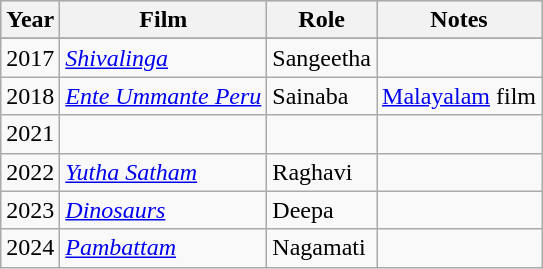<table class="wikitable">
<tr style="background:#ccc; text-align:center;">
<th>Year</th>
<th>Film</th>
<th>Role</th>
<th>Notes</th>
</tr>
<tr>
</tr>
<tr>
<td>2017</td>
<td><em><a href='#'>Shivalinga</a></em></td>
<td>Sangeetha</td>
<td></td>
</tr>
<tr>
<td>2018</td>
<td><em><a href='#'>Ente Ummante Peru</a></em></td>
<td>Sainaba</td>
<td><a href='#'>Malayalam</a> film</td>
</tr>
<tr>
<td>2021</td>
<td></td>
<td></td>
<td></td>
</tr>
<tr>
<td>2022</td>
<td><em><a href='#'>Yutha Satham</a></em></td>
<td>Raghavi</td>
<td></td>
</tr>
<tr>
<td>2023</td>
<td><em><a href='#'>Dinosaurs</a></em></td>
<td>Deepa</td>
<td></td>
</tr>
<tr>
<td>2024</td>
<td><em><a href='#'>Pambattam</a></em></td>
<td>Nagamati</td>
<td></td>
</tr>
</table>
